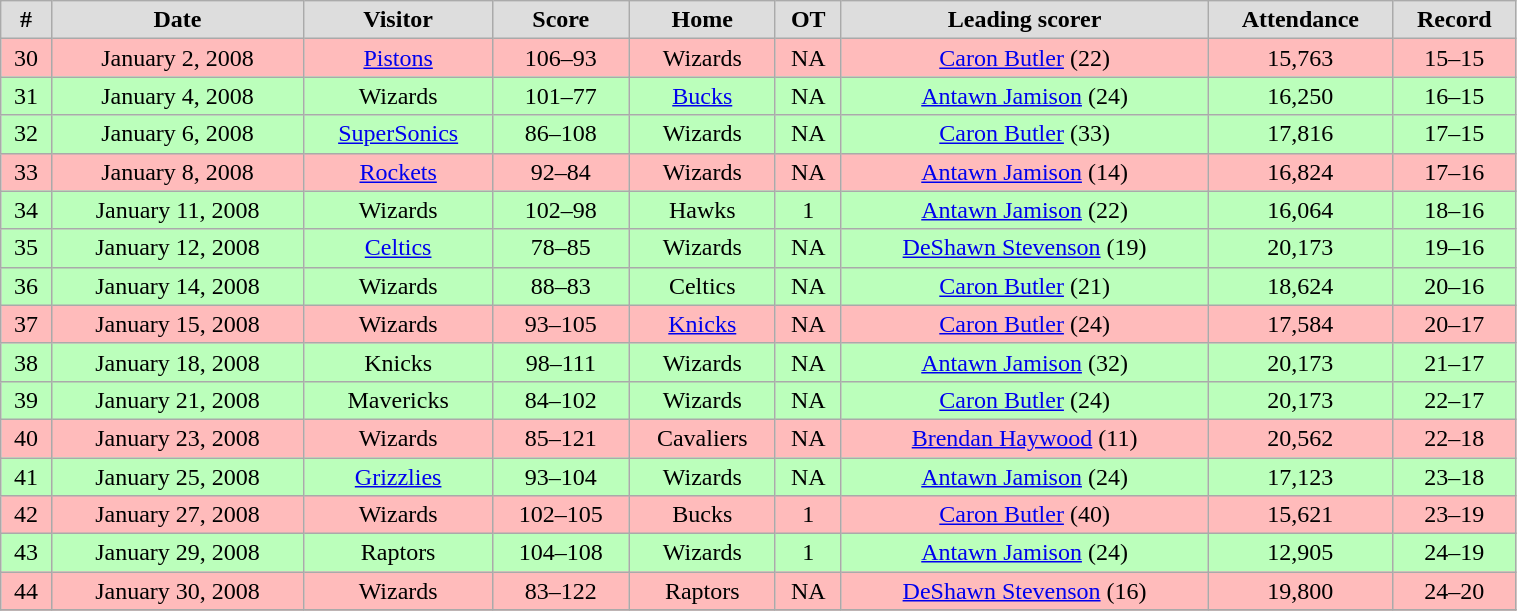<table class="wikitable" width="80%">
<tr align="center"  bgcolor="#dddddd">
<td><strong>#</strong></td>
<td><strong>Date</strong></td>
<td><strong>Visitor</strong></td>
<td><strong>Score</strong></td>
<td><strong>Home</strong></td>
<td><strong>OT</strong></td>
<td><strong>Leading scorer</strong></td>
<td><strong>Attendance</strong></td>
<td><strong>Record</strong></td>
</tr>
<tr align="center" bgcolor="#ffbbbb">
<td>30</td>
<td>January 2, 2008</td>
<td><a href='#'>Pistons</a></td>
<td>106–93</td>
<td>Wizards</td>
<td>NA</td>
<td><a href='#'>Caron Butler</a> (22)</td>
<td>15,763</td>
<td>15–15</td>
</tr>
<tr align="center" bgcolor="bbffbb">
<td>31</td>
<td>January 4, 2008</td>
<td>Wizards</td>
<td>101–77</td>
<td><a href='#'>Bucks</a></td>
<td>NA</td>
<td><a href='#'>Antawn Jamison</a> (24)</td>
<td>16,250</td>
<td>16–15</td>
</tr>
<tr align="center" bgcolor="bbffbb">
<td>32</td>
<td>January 6, 2008</td>
<td><a href='#'>SuperSonics</a></td>
<td>86–108</td>
<td>Wizards</td>
<td>NA</td>
<td><a href='#'>Caron Butler</a> (33)</td>
<td>17,816</td>
<td>17–15</td>
</tr>
<tr align="center" bgcolor="#ffbbbb">
<td>33</td>
<td>January 8, 2008</td>
<td><a href='#'>Rockets</a></td>
<td>92–84</td>
<td>Wizards</td>
<td>NA</td>
<td><a href='#'>Antawn Jamison</a> (14)</td>
<td>16,824</td>
<td>17–16</td>
</tr>
<tr align="center" bgcolor="bbffbb">
<td>34</td>
<td>January 11, 2008</td>
<td>Wizards</td>
<td>102–98</td>
<td>Hawks</td>
<td>1</td>
<td><a href='#'>Antawn Jamison</a> (22)</td>
<td>16,064</td>
<td>18–16</td>
</tr>
<tr align="center" bgcolor="bbffbb">
<td>35</td>
<td>January 12, 2008</td>
<td><a href='#'>Celtics</a></td>
<td>78–85</td>
<td>Wizards</td>
<td>NA</td>
<td><a href='#'>DeShawn Stevenson</a> (19)</td>
<td>20,173</td>
<td>19–16</td>
</tr>
<tr align="center" bgcolor="bbffbb">
<td>36</td>
<td>January 14, 2008</td>
<td>Wizards</td>
<td>88–83</td>
<td>Celtics</td>
<td>NA</td>
<td><a href='#'>Caron Butler</a> (21)</td>
<td>18,624</td>
<td>20–16</td>
</tr>
<tr align="center" bgcolor="#ffbbbb">
<td>37</td>
<td>January 15, 2008</td>
<td>Wizards</td>
<td>93–105</td>
<td><a href='#'>Knicks</a></td>
<td>NA</td>
<td><a href='#'>Caron Butler</a> (24)</td>
<td>17,584</td>
<td>20–17</td>
</tr>
<tr align="center" bgcolor="bbffbb">
<td>38</td>
<td>January 18, 2008</td>
<td>Knicks</td>
<td>98–111</td>
<td>Wizards</td>
<td>NA</td>
<td><a href='#'>Antawn Jamison</a> (32)</td>
<td>20,173</td>
<td>21–17</td>
</tr>
<tr align="center" bgcolor="bbffbb">
<td>39</td>
<td>January 21, 2008</td>
<td>Mavericks</td>
<td>84–102</td>
<td>Wizards</td>
<td>NA</td>
<td><a href='#'>Caron Butler</a> (24)</td>
<td>20,173</td>
<td>22–17</td>
</tr>
<tr align="center" bgcolor="#ffbbbb">
<td>40</td>
<td>January 23, 2008</td>
<td>Wizards</td>
<td>85–121</td>
<td>Cavaliers</td>
<td>NA</td>
<td><a href='#'>Brendan Haywood</a> (11)</td>
<td>20,562</td>
<td>22–18</td>
</tr>
<tr align="center" bgcolor="bbffbb">
<td>41</td>
<td>January 25, 2008</td>
<td><a href='#'>Grizzlies</a></td>
<td>93–104</td>
<td>Wizards</td>
<td>NA</td>
<td><a href='#'>Antawn Jamison</a> (24)</td>
<td>17,123</td>
<td>23–18</td>
</tr>
<tr align="center" bgcolor="#ffbbbb">
<td>42</td>
<td>January 27, 2008</td>
<td>Wizards</td>
<td>102–105</td>
<td>Bucks</td>
<td>1</td>
<td><a href='#'>Caron Butler</a> (40)</td>
<td>15,621</td>
<td>23–19</td>
</tr>
<tr align="center" bgcolor="bbffbb">
<td>43</td>
<td>January 29, 2008</td>
<td>Raptors</td>
<td>104–108</td>
<td>Wizards</td>
<td>1</td>
<td><a href='#'>Antawn Jamison</a> (24)</td>
<td>12,905</td>
<td>24–19</td>
</tr>
<tr align="center" bgcolor="#ffbbbb">
<td>44</td>
<td>January 30, 2008</td>
<td>Wizards</td>
<td>83–122</td>
<td>Raptors</td>
<td>NA</td>
<td><a href='#'>DeShawn Stevenson</a> (16)</td>
<td>19,800</td>
<td>24–20</td>
</tr>
<tr align="center">
</tr>
</table>
